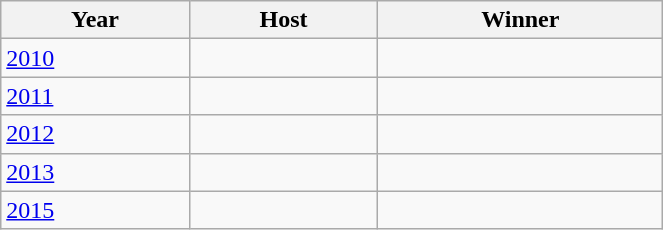<table class="wikitable" style="width:35%">
<tr>
<th>Year</th>
<th>Host</th>
<th>Winner</th>
</tr>
<tr>
<td><a href='#'>2010</a></td>
<td></td>
<td></td>
</tr>
<tr>
<td><a href='#'>2011</a></td>
<td></td>
<td></td>
</tr>
<tr>
<td><a href='#'>2012</a></td>
<td></td>
<td></td>
</tr>
<tr>
<td><a href='#'>2013</a></td>
<td></td>
<td></td>
</tr>
<tr>
<td><a href='#'>2015</a></td>
<td></td>
<td></td>
</tr>
</table>
